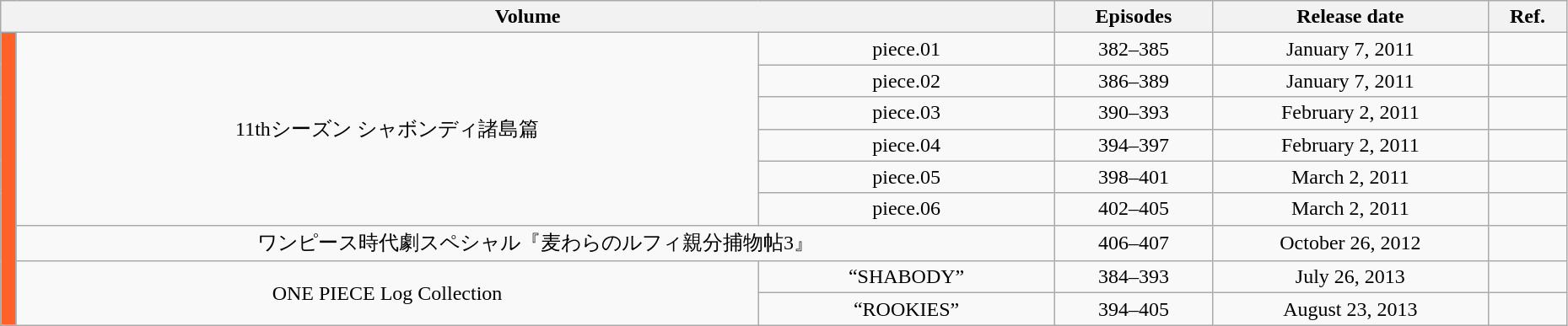<table class="wikitable" style="text-align: center; width: 98%;">
<tr>
<th colspan="3">Volume</th>
<th>Episodes</th>
<th>Release date</th>
<th width="5%">Ref.</th>
</tr>
<tr>
<td rowspan="184" width="1%" style="background: #FF6229;"></td>
<td rowspan="6">11thシーズン シャボンディ諸島篇</td>
<td>piece.01</td>
<td>382–385</td>
<td>January 7, 2011</td>
<td></td>
</tr>
<tr>
<td>piece.02</td>
<td>386–389</td>
<td>January 7, 2011</td>
<td></td>
</tr>
<tr>
<td>piece.03</td>
<td>390–393</td>
<td>February 2, 2011</td>
<td></td>
</tr>
<tr>
<td>piece.04</td>
<td>394–397</td>
<td>February 2, 2011</td>
<td></td>
</tr>
<tr>
<td>piece.05</td>
<td>398–401</td>
<td>March 2, 2011</td>
<td></td>
</tr>
<tr>
<td>piece.06</td>
<td>402–405</td>
<td>March 2, 2011</td>
<td></td>
</tr>
<tr>
<td colspan="2">ワンピース時代劇スペシャル『麦わらのルフィ親分捕物帖3』</td>
<td>406–407</td>
<td>October 26, 2012</td>
<td></td>
</tr>
<tr>
<td rowspan="2">ONE PIECE Log Collection</td>
<td>“SHABODY”</td>
<td>384–393</td>
<td>July 26, 2013</td>
<td></td>
</tr>
<tr>
<td>“ROOKIES”</td>
<td>394–405</td>
<td>August 23, 2013</td>
<td></td>
</tr>
</table>
